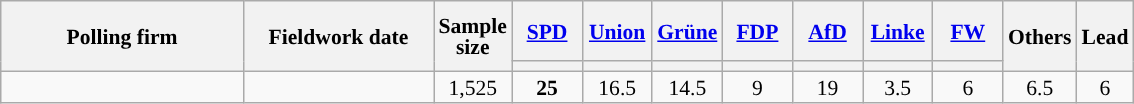<table class="wikitable sortable mw-datatable mw-collapsible" style="text-align:center;font-size:90%;line-height:14px;">
<tr style="height:40px;">
<th style="width:155px;" rowspan="2">Polling firm</th>
<th style="width:120px;" rowspan="2">Fieldwork date</th>
<th style="width: 35px;" rowspan="2">Sample<br>size</th>
<th class="unsortable" style="width:40px;"><a href='#'>SPD</a></th>
<th class="unsortable" style="width:40px;"><a href='#'>Union</a></th>
<th class="unsortable" style="width:40px;"><a href='#'>Grüne</a></th>
<th class="unsortable" style="width:40px;"><a href='#'>FDP</a></th>
<th class="unsortable" style="width:40px;"><a href='#'>AfD</a></th>
<th class="unsortable" style="width:40px;"><a href='#'>Linke</a></th>
<th class="unsortable" style="width:40px;"><a href='#'>FW</a></th>
<th class="unsortable" style="width:30px;" rowspan="2">Others</th>
<th style="width:30px;" rowspan="2">Lead</th>
</tr>
<tr>
<th style="background:"></th>
<th style="background:"></th>
<th style="background:"></th>
<th style="background:"></th>
<th style="background:"></th>
<th style="background:"></th>
<th style="background:"></th>
</tr>
<tr>
<td></td>
<td></td>
<td>1,525</td>
<td><strong>25</strong></td>
<td>16.5</td>
<td>14.5</td>
<td>9</td>
<td>19</td>
<td>3.5</td>
<td>6</td>
<td>6.5</td>
<td style="background:">6</td>
</tr>
</table>
